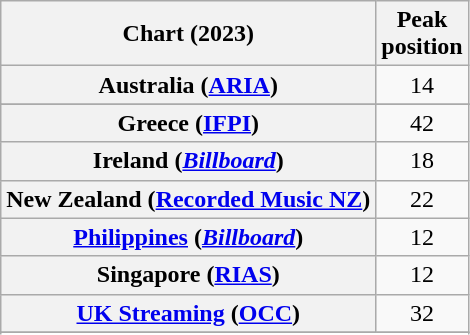<table class="wikitable sortable plainrowheaders" style="text-align:center">
<tr>
<th scope="col">Chart (2023)</th>
<th scope="col">Peak<br>position</th>
</tr>
<tr>
<th scope="row">Australia (<a href='#'>ARIA</a>)</th>
<td>14</td>
</tr>
<tr>
</tr>
<tr>
</tr>
<tr>
<th scope="row">Greece (<a href='#'>IFPI</a>)</th>
<td>42</td>
</tr>
<tr>
<th scope="row">Ireland (<em><a href='#'>Billboard</a></em>)</th>
<td>18</td>
</tr>
<tr>
<th scope="row">New Zealand (<a href='#'>Recorded Music NZ</a>)</th>
<td>22</td>
</tr>
<tr>
<th scope="row"><a href='#'>Philippines</a> (<em><a href='#'>Billboard</a></em>)</th>
<td>12</td>
</tr>
<tr>
<th scope="row">Singapore (<a href='#'>RIAS</a>)</th>
<td>12</td>
</tr>
<tr>
<th scope="row"><a href='#'>UK Streaming</a> (<a href='#'>OCC</a>)</th>
<td>32</td>
</tr>
<tr>
</tr>
<tr>
</tr>
</table>
